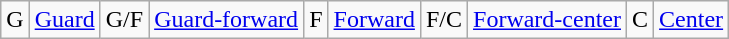<table class="wikitable">
<tr>
<td>G</td>
<td><a href='#'>Guard</a></td>
<td>G/F</td>
<td><a href='#'>Guard-forward</a></td>
<td>F</td>
<td><a href='#'>Forward</a></td>
<td>F/C</td>
<td><a href='#'>Forward-center</a></td>
<td>C</td>
<td><a href='#'>Center</a></td>
</tr>
</table>
